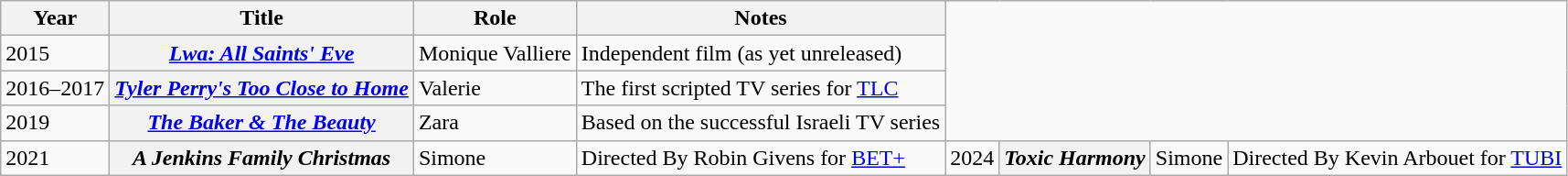<table class="wikitable plainrowheaders sortable">
<tr>
<th scope="col">Year</th>
<th scope="col">Title</th>
<th scope="col">Role</th>
<th class="unsortable">Notes</th>
</tr>
<tr>
<td>2015</td>
<th scope="row"><em><a href='#'>Lwa: All Saints' Eve</a></em></th>
<td>Monique Valliere</td>
<td>Independent film (as yet unreleased)</td>
</tr>
<tr>
<td>2016–2017</td>
<th scope="row"><em><a href='#'>Tyler Perry's Too Close to Home</a></em></th>
<td>Valerie</td>
<td>The first scripted TV series for <a href='#'>TLC</a></td>
</tr>
<tr>
<td>2019</td>
<th scope="row"><em><a href='#'>The Baker & The Beauty</a></em></th>
<td>Zara</td>
<td>Based on the successful Israeli TV series</td>
</tr>
<tr>
<td>2021</td>
<th scope="row"><em>A Jenkins Family Christmas</em></th>
<td>Simone</td>
<td>Directed By Robin Givens for <a href='#'>BET+</a></td>
<td>2024</td>
<th scope="row"><em>Toxic Harmony</em></th>
<td>Simone</td>
<td>Directed By Kevin Arbouet for <a href='#'>TUBI</a></td>
</tr>
</table>
